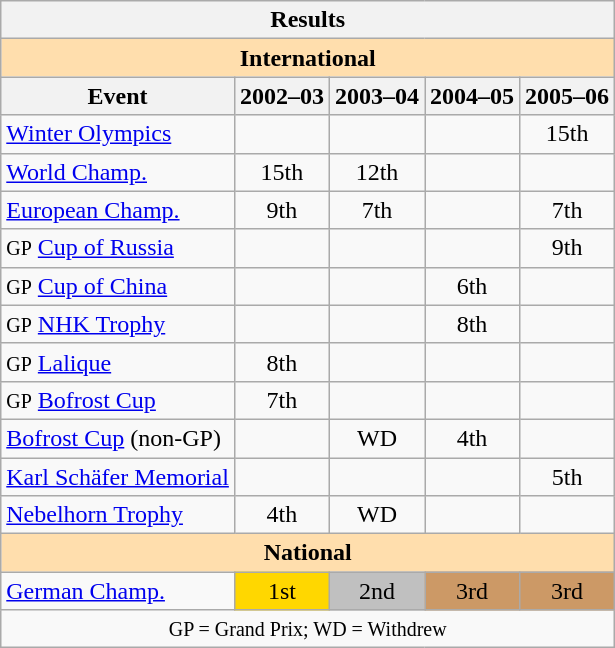<table class="wikitable" style="text-align:center">
<tr>
<th colspan=5 align=center><strong>Results</strong></th>
</tr>
<tr>
<th style="background-color: #ffdead; " colspan=5 align=center><strong>International</strong></th>
</tr>
<tr>
<th>Event</th>
<th>2002–03</th>
<th>2003–04</th>
<th>2004–05</th>
<th>2005–06</th>
</tr>
<tr>
<td align=left><a href='#'>Winter Olympics</a></td>
<td></td>
<td></td>
<td></td>
<td>15th</td>
</tr>
<tr>
<td align=left><a href='#'>World Champ.</a></td>
<td>15th</td>
<td>12th</td>
<td></td>
<td></td>
</tr>
<tr>
<td align=left><a href='#'>European Champ.</a></td>
<td>9th</td>
<td>7th</td>
<td></td>
<td>7th</td>
</tr>
<tr>
<td align=left><small>GP</small> <a href='#'>Cup of Russia</a></td>
<td></td>
<td></td>
<td></td>
<td>9th</td>
</tr>
<tr>
<td align=left><small>GP</small> <a href='#'>Cup of China</a></td>
<td></td>
<td></td>
<td>6th</td>
<td></td>
</tr>
<tr>
<td align=left><small>GP</small> <a href='#'>NHK Trophy</a></td>
<td></td>
<td></td>
<td>8th</td>
<td></td>
</tr>
<tr>
<td align=left><small>GP</small> <a href='#'>Lalique</a></td>
<td>8th</td>
<td></td>
<td></td>
<td></td>
</tr>
<tr>
<td align=left><small>GP</small> <a href='#'>Bofrost Cup</a></td>
<td>7th</td>
<td></td>
<td></td>
<td></td>
</tr>
<tr>
<td align=left><a href='#'>Bofrost Cup</a> (non-GP)</td>
<td></td>
<td>WD</td>
<td>4th</td>
<td></td>
</tr>
<tr>
<td align=left><a href='#'>Karl Schäfer Memorial</a></td>
<td></td>
<td></td>
<td></td>
<td>5th</td>
</tr>
<tr>
<td align=left><a href='#'>Nebelhorn Trophy</a></td>
<td>4th</td>
<td>WD</td>
<td></td>
<td></td>
</tr>
<tr>
<th style="background-color: #ffdead; " colspan=5 align=center><strong>National</strong></th>
</tr>
<tr>
<td align=left><a href='#'>German Champ.</a></td>
<td bgcolor=gold>1st</td>
<td bgcolor=silver>2nd</td>
<td bgcolor=cc9966>3rd</td>
<td bgcolor=cc9966>3rd</td>
</tr>
<tr>
<td colspan=5 align=center><small> GP = Grand Prix; WD = Withdrew </small></td>
</tr>
</table>
